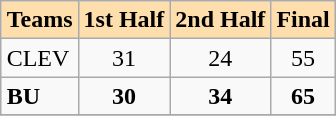<table class="wikitable" align=right>
<tr bgcolor=#ffdead align=center>
<td><strong>Teams</strong></td>
<td><strong>1st Half</strong></td>
<td><strong>2nd Half</strong></td>
<td><strong>Final</strong></td>
</tr>
<tr>
<td>CLEV</td>
<td align=center>31</td>
<td align=center>24</td>
<td align=center>55</td>
</tr>
<tr>
<td><strong>BU</strong></td>
<td align=center><strong>30</strong></td>
<td align=center><strong>34</strong></td>
<td align=center><strong>65</strong></td>
</tr>
<tr>
</tr>
</table>
